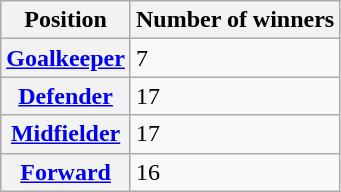<table class="wikitable plainrowheaders">
<tr>
<th scope="col">Position</th>
<th scope="col">Number of winners</th>
</tr>
<tr>
<th scope="row"><a href='#'>Goalkeeper</a></th>
<td>7</td>
</tr>
<tr>
<th scope="row"><a href='#'>Defender</a></th>
<td>17</td>
</tr>
<tr>
<th scope="row"><a href='#'>Midfielder</a></th>
<td>17</td>
</tr>
<tr>
<th scope="row"><a href='#'>Forward</a></th>
<td>16</td>
</tr>
</table>
